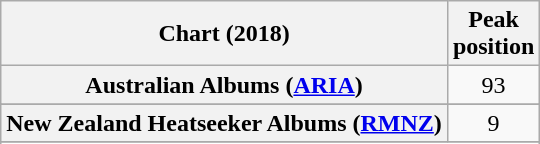<table class="wikitable sortable plainrowheaders" style="text-align:center">
<tr>
<th scope="col">Chart (2018)</th>
<th scope="col">Peak<br> position</th>
</tr>
<tr>
<th scope="row">Australian Albums (<a href='#'>ARIA</a>)</th>
<td>93</td>
</tr>
<tr>
</tr>
<tr>
</tr>
<tr>
<th scope="row">New Zealand Heatseeker Albums (<a href='#'>RMNZ</a>)</th>
<td>9</td>
</tr>
<tr>
</tr>
<tr>
</tr>
<tr>
</tr>
<tr>
</tr>
</table>
